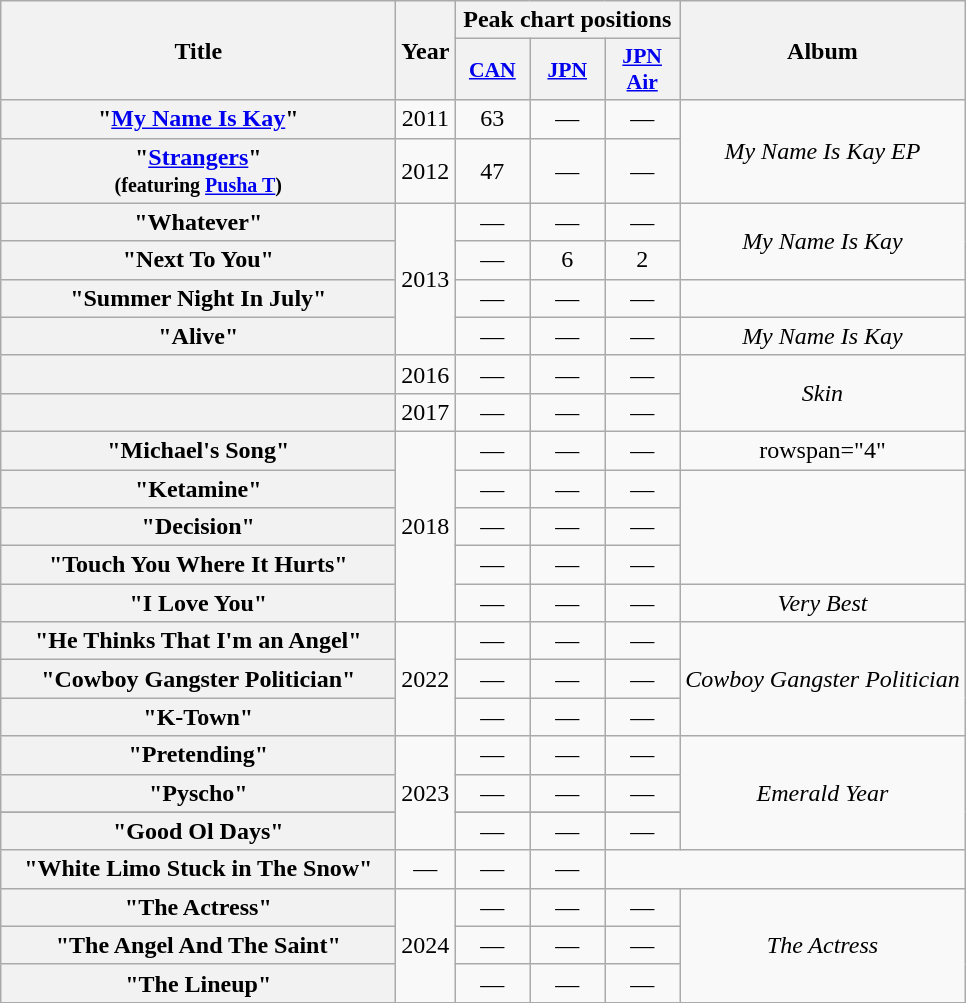<table class="wikitable plainrowheaders" style="text-align:center;">
<tr>
<th scope="col" rowspan="2" style="width:16em;">Title</th>
<th scope="col" rowspan="2">Year</th>
<th scope="col" colspan="3">Peak chart positions</th>
<th scope="col" rowspan="2">Album</th>
</tr>
<tr>
<th scope="col" style="width:3em;font-size:90%;"><a href='#'>CAN</a><br></th>
<th scope="col" style="width:3em;font-size:90%;"><a href='#'>JPN</a><br></th>
<th scope="col" style="width:3em;font-size:90%;"><a href='#'>JPN<br>Air</a><br></th>
</tr>
<tr>
<th scope="row">"<a href='#'>My Name Is Kay</a>"</th>
<td>2011</td>
<td>63</td>
<td>—</td>
<td>—</td>
<td rowspan="2"><em>My Name Is Kay EP</em></td>
</tr>
<tr>
<th scope="row">"<a href='#'>Strangers</a>"<br><small>(featuring <a href='#'>Pusha T</a>)</small></th>
<td>2012</td>
<td>47</td>
<td>—</td>
<td>—</td>
</tr>
<tr>
<th scope="row">"Whatever"</th>
<td rowspan="4">2013</td>
<td>—</td>
<td>—</td>
<td>—</td>
<td rowspan="2"><em>My Name Is Kay</em></td>
</tr>
<tr>
<th scope="row">"Next To You"</th>
<td>—</td>
<td>6</td>
<td>2</td>
</tr>
<tr>
<th scope="row">"Summer Night In July"<br></th>
<td>—</td>
<td>—</td>
<td>—</td>
<td></td>
</tr>
<tr>
<th scope="row">"Alive"</th>
<td>—</td>
<td>—</td>
<td>—</td>
<td><em>My Name Is Kay</em></td>
</tr>
<tr>
<th scope="row"></th>
<td>2016</td>
<td>—</td>
<td>—</td>
<td>—</td>
<td rowspan="2"><em>Skin</em></td>
</tr>
<tr>
<th scope="row"></th>
<td>2017</td>
<td>—</td>
<td>—</td>
<td>—</td>
</tr>
<tr>
<th scope="row">"Michael's Song"</th>
<td rowspan="5">2018</td>
<td>—</td>
<td>—</td>
<td>—</td>
<td>rowspan="4" </td>
</tr>
<tr>
<th scope="row">"Ketamine"</th>
<td>—</td>
<td>—</td>
<td>—</td>
</tr>
<tr>
<th scope="row">"Decision"</th>
<td>—</td>
<td>—</td>
<td>—</td>
</tr>
<tr>
<th scope="row">"Touch You Where It Hurts"</th>
<td>—</td>
<td>—</td>
<td>—</td>
</tr>
<tr>
<th scope="row">"I Love You"</th>
<td>—</td>
<td>—</td>
<td>—</td>
<td><em>Very Best</em></td>
</tr>
<tr>
<th scope="row">"He Thinks That I'm an Angel"<br></th>
<td rowspan="3">2022</td>
<td>—</td>
<td>—</td>
<td>—</td>
<td rowspan="3"><em>Cowboy Gangster Politician</em></td>
</tr>
<tr>
<th scope="row">"Cowboy Gangster Politician"</th>
<td>—</td>
<td>—</td>
<td>—</td>
</tr>
<tr>
<th scope="row">"K-Town"</th>
<td>—</td>
<td>—</td>
<td>—</td>
</tr>
<tr>
<th scope="row">"Pretending"</th>
<td rowspan="4">2023</td>
<td>—</td>
<td>—</td>
<td>—</td>
<td rowspan="4"><em>Emerald Year</em></td>
</tr>
<tr>
<th scope="row">"Pyscho"</th>
<td>—</td>
<td>—</td>
<td>—</td>
</tr>
<tr>
</tr>
<tr>
<th scope="row">"Good Ol Days"</th>
<td>—</td>
<td>—</td>
<td>—</td>
</tr>
<tr>
<th scope="row">"White Limo Stuck in The Snow"</th>
<td>—</td>
<td>—</td>
<td>—</td>
</tr>
<tr>
<th scope="row">"The Actress"</th>
<td rowspan="3">2024</td>
<td>—</td>
<td>—</td>
<td>—</td>
<td rowspan="3"><em>The Actress</em></td>
</tr>
<tr>
<th scope="row">"The Angel And The Saint"</th>
<td>—</td>
<td>—</td>
<td>—</td>
</tr>
<tr>
<th scope="row">"The Lineup"</th>
<td>—</td>
<td>—</td>
<td>—</td>
</tr>
<tr>
</tr>
</table>
